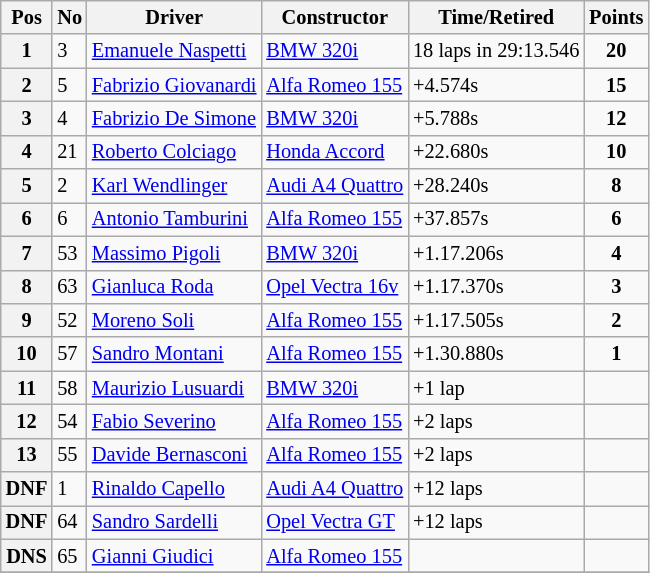<table class="wikitable" style="font-size: 85%;">
<tr>
<th>Pos</th>
<th>No</th>
<th>Driver</th>
<th>Constructor</th>
<th>Time/Retired</th>
<th>Points</th>
</tr>
<tr>
<th>1</th>
<td>3</td>
<td> <a href='#'>Emanuele Naspetti</a></td>
<td><a href='#'>BMW 320i</a></td>
<td>18 laps in 29:13.546</td>
<td align=center><strong>20</strong></td>
</tr>
<tr>
<th>2</th>
<td>5</td>
<td> <a href='#'>Fabrizio Giovanardi</a></td>
<td><a href='#'>Alfa Romeo 155</a></td>
<td>+4.574s</td>
<td align=center><strong>15</strong></td>
</tr>
<tr>
<th>3</th>
<td>4</td>
<td> <a href='#'>Fabrizio De Simone</a></td>
<td><a href='#'>BMW 320i</a></td>
<td>+5.788s</td>
<td align=center><strong>12</strong></td>
</tr>
<tr>
<th>4</th>
<td>21</td>
<td> <a href='#'>Roberto Colciago</a></td>
<td><a href='#'>Honda Accord</a></td>
<td>+22.680s</td>
<td align=center><strong>10</strong></td>
</tr>
<tr>
<th>5</th>
<td>2</td>
<td> <a href='#'>Karl Wendlinger</a></td>
<td><a href='#'>Audi A4 Quattro</a></td>
<td>+28.240s</td>
<td align=center><strong>8</strong></td>
</tr>
<tr>
<th>6</th>
<td>6</td>
<td> <a href='#'>Antonio Tamburini</a></td>
<td><a href='#'>Alfa Romeo 155</a></td>
<td>+37.857s</td>
<td align=center><strong>6</strong></td>
</tr>
<tr>
<th>7</th>
<td>53</td>
<td> <a href='#'>Massimo Pigoli</a></td>
<td><a href='#'>BMW 320i</a></td>
<td>+1.17.206s</td>
<td align=center><strong>4</strong></td>
</tr>
<tr>
<th>8</th>
<td>63</td>
<td> <a href='#'>Gianluca Roda</a></td>
<td><a href='#'> Opel Vectra 16v</a></td>
<td>+1.17.370s</td>
<td align=center><strong>3</strong></td>
</tr>
<tr>
<th>9</th>
<td>52</td>
<td> <a href='#'>Moreno Soli</a></td>
<td><a href='#'>Alfa Romeo 155</a></td>
<td>+1.17.505s</td>
<td align=center><strong>2</strong></td>
</tr>
<tr>
<th>10</th>
<td>57</td>
<td> <a href='#'>Sandro Montani</a></td>
<td><a href='#'>Alfa Romeo 155</a></td>
<td>+1.30.880s</td>
<td align=center><strong>1</strong></td>
</tr>
<tr>
<th>11</th>
<td>58</td>
<td> <a href='#'>Maurizio Lusuardi</a></td>
<td><a href='#'>BMW 320i</a></td>
<td>+1 lap</td>
<td></td>
</tr>
<tr>
<th>12</th>
<td>54</td>
<td> <a href='#'>Fabio Severino</a></td>
<td><a href='#'>Alfa Romeo 155</a></td>
<td>+2 laps</td>
<td></td>
</tr>
<tr>
<th>13</th>
<td>55</td>
<td> <a href='#'>Davide Bernasconi</a></td>
<td><a href='#'>Alfa Romeo 155</a></td>
<td>+2 laps</td>
<td></td>
</tr>
<tr>
<th>DNF</th>
<td>1</td>
<td> <a href='#'>Rinaldo Capello</a></td>
<td><a href='#'>Audi A4 Quattro</a></td>
<td>+12 laps</td>
<td></td>
</tr>
<tr>
<th>DNF</th>
<td>64</td>
<td> <a href='#'>Sandro Sardelli</a></td>
<td><a href='#'> Opel Vectra GT</a></td>
<td>+12 laps</td>
<td></td>
</tr>
<tr>
<th>DNS</th>
<td>65</td>
<td> <a href='#'>Gianni Giudici</a></td>
<td><a href='#'>Alfa Romeo 155</a></td>
<td></td>
<td></td>
</tr>
<tr>
</tr>
</table>
